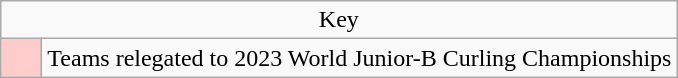<table class="wikitable" style="text-align: center">
<tr>
<td colspan=2>Key</td>
</tr>
<tr>
<td style="background:#ffcccc; width:20px;"></td>
<td align=left>Teams relegated to 2023 World Junior-B Curling Championships</td>
</tr>
</table>
